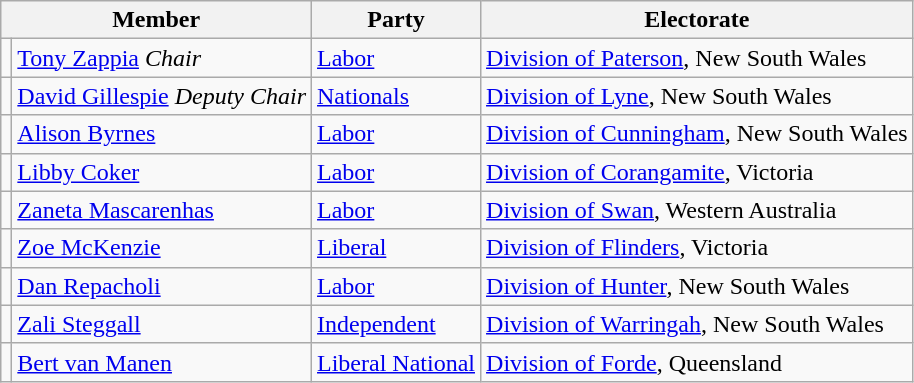<table class="wikitable">
<tr>
<th colspan="2">Member</th>
<th>Party</th>
<th>Electorate</th>
</tr>
<tr>
<td></td>
<td><a href='#'>Tony Zappia</a> <em>Chair</em></td>
<td><a href='#'>Labor</a></td>
<td><a href='#'>Division of Paterson</a>, New South Wales</td>
</tr>
<tr>
<td></td>
<td><a href='#'>David Gillespie</a> <em>Deputy Chair</em></td>
<td><a href='#'>Nationals</a></td>
<td><a href='#'>Division of Lyne</a>, New South Wales</td>
</tr>
<tr>
<td></td>
<td><a href='#'>Alison Byrnes</a></td>
<td><a href='#'>Labor</a></td>
<td><a href='#'>Division of Cunningham</a>, New South Wales</td>
</tr>
<tr>
<td></td>
<td><a href='#'>Libby Coker</a></td>
<td><a href='#'>Labor</a></td>
<td><a href='#'>Division of Corangamite</a>, Victoria</td>
</tr>
<tr>
<td></td>
<td><a href='#'>Zaneta Mascarenhas</a></td>
<td><a href='#'>Labor</a></td>
<td><a href='#'>Division of Swan</a>, Western Australia</td>
</tr>
<tr>
<td></td>
<td><a href='#'>Zoe McKenzie</a></td>
<td><a href='#'>Liberal</a></td>
<td><a href='#'>Division of Flinders</a>, Victoria</td>
</tr>
<tr>
<td></td>
<td><a href='#'>Dan Repacholi</a></td>
<td><a href='#'>Labor</a></td>
<td><a href='#'>Division of Hunter</a>, New South Wales</td>
</tr>
<tr>
<td></td>
<td><a href='#'>Zali Steggall</a></td>
<td><a href='#'>Independent</a></td>
<td><a href='#'>Division of Warringah</a>, New South Wales</td>
</tr>
<tr>
<td></td>
<td><a href='#'>Bert van Manen</a></td>
<td><a href='#'>Liberal National</a></td>
<td><a href='#'>Division of Forde</a>, Queensland</td>
</tr>
</table>
